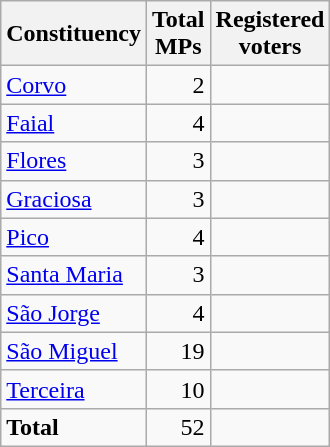<table class="wikitable sortable" style="text-align:right">
<tr>
<th>Constituency</th>
<th>Total <br>MPs</th>
<th>Registered<br>voters</th>
</tr>
<tr>
<td align="left"><a href='#'>Corvo</a></td>
<td>2</td>
<td></td>
</tr>
<tr>
<td align="left"><a href='#'>Faial</a></td>
<td>4</td>
<td></td>
</tr>
<tr>
<td align="left"><a href='#'>Flores</a></td>
<td>3</td>
<td></td>
</tr>
<tr>
<td align="left"><a href='#'>Graciosa</a></td>
<td>3</td>
<td></td>
</tr>
<tr>
<td align="left"><a href='#'>Pico</a></td>
<td>4</td>
<td></td>
</tr>
<tr>
<td align="left"><a href='#'>Santa Maria</a></td>
<td>3</td>
<td></td>
</tr>
<tr>
<td align="left"><a href='#'>São Jorge</a></td>
<td>4</td>
<td></td>
</tr>
<tr>
<td align="left"><a href='#'>São Miguel</a></td>
<td>19</td>
<td></td>
</tr>
<tr>
<td align="left"><a href='#'>Terceira</a></td>
<td>10</td>
<td></td>
</tr>
<tr>
<td align="left"><strong>Total</strong></td>
<td>52</td>
<td></td>
</tr>
</table>
